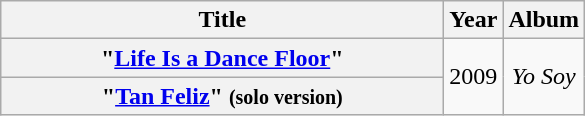<table class="wikitable plainrowheaders" style="text-align:center;">
<tr>
<th scope="col" style="width:18em;">Title</th>
<th scope="col">Year</th>
<th scope="col">Album</th>
</tr>
<tr>
<th scope="row">"<a href='#'>Life Is a Dance Floor</a>"</th>
<td rowspan=2>2009</td>
<td rowspan="2"><em>Yo Soy</em></td>
</tr>
<tr>
<th scope="row">"<a href='#'>Tan Feliz</a>" <small>(solo version)</small></th>
</tr>
</table>
